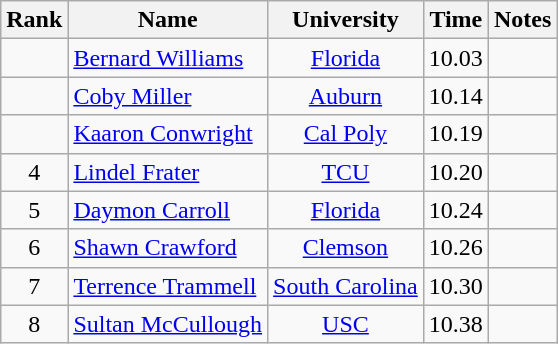<table class="wikitable sortable" style="text-align:center">
<tr>
<th>Rank</th>
<th>Name</th>
<th>University</th>
<th>Time</th>
<th>Notes</th>
</tr>
<tr>
<td></td>
<td align=left><a href='#'>Bernard Williams</a></td>
<td><a href='#'>Florida</a></td>
<td>10.03</td>
<td></td>
</tr>
<tr>
<td></td>
<td align=left><a href='#'>Coby Miller</a></td>
<td><a href='#'>Auburn</a></td>
<td>10.14</td>
<td></td>
</tr>
<tr>
<td></td>
<td align=left><a href='#'>Kaaron Conwright</a></td>
<td><a href='#'>Cal Poly</a></td>
<td>10.19</td>
<td></td>
</tr>
<tr>
<td>4</td>
<td align=left><a href='#'>Lindel Frater</a> </td>
<td><a href='#'>TCU</a></td>
<td>10.20</td>
<td></td>
</tr>
<tr>
<td>5</td>
<td align=left><a href='#'>Daymon Carroll</a></td>
<td><a href='#'>Florida</a></td>
<td>10.24</td>
<td></td>
</tr>
<tr>
<td>6</td>
<td align=left><a href='#'>Shawn Crawford</a></td>
<td><a href='#'>Clemson</a></td>
<td>10.26</td>
<td></td>
</tr>
<tr>
<td>7</td>
<td align=left><a href='#'>Terrence Trammell</a></td>
<td><a href='#'>South Carolina</a></td>
<td>10.30</td>
<td></td>
</tr>
<tr>
<td>8</td>
<td align=left><a href='#'>Sultan McCullough</a></td>
<td><a href='#'>USC</a></td>
<td>10.38</td>
<td></td>
</tr>
</table>
